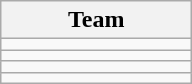<table class="wikitable" style="display:inline-table;">
<tr>
<th width=120>Team</th>
</tr>
<tr>
<td align=center></td>
</tr>
<tr>
<td align=center></td>
</tr>
<tr>
<td align=center><em></em></td>
</tr>
<tr>
<td align=center></td>
</tr>
</table>
